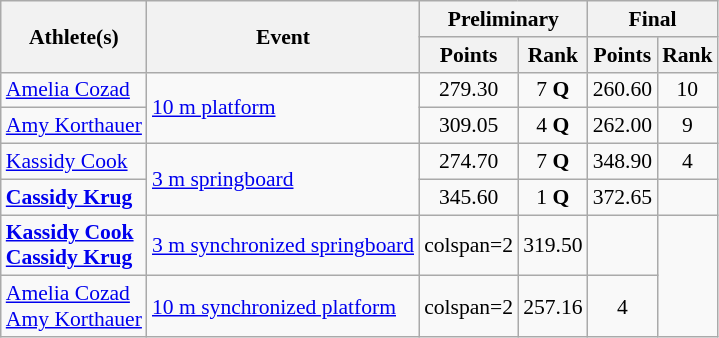<table class=wikitable style="font-size:90%">
<tr>
<th rowspan="2">Athlete(s)</th>
<th rowspan="2">Event</th>
<th colspan="2">Preliminary</th>
<th colspan="2">Final</th>
</tr>
<tr>
<th>Points</th>
<th>Rank</th>
<th>Points</th>
<th>Rank</th>
</tr>
<tr align=center>
<td align=left><a href='#'>Amelia Cozad</a></td>
<td align=left rowspan=2><a href='#'>10 m platform</a></td>
<td>279.30</td>
<td>7 <strong>Q</strong></td>
<td>260.60</td>
<td>10</td>
</tr>
<tr align=center>
<td align=left><a href='#'>Amy Korthauer</a></td>
<td>309.05</td>
<td>4 <strong>Q</strong></td>
<td>262.00</td>
<td>9</td>
</tr>
<tr align=center>
<td align=left><a href='#'>Kassidy Cook</a></td>
<td align=left rowspan=2><a href='#'>3 m springboard</a></td>
<td>274.70</td>
<td>7 <strong>Q</strong></td>
<td>348.90</td>
<td>4</td>
</tr>
<tr align=center>
<td align=left><strong><a href='#'>Cassidy Krug</a></strong></td>
<td>345.60</td>
<td>1 <strong>Q</strong></td>
<td>372.65</td>
<td></td>
</tr>
<tr align=center>
<td align=left><strong><a href='#'>Kassidy Cook</a><br><a href='#'>Cassidy Krug</a></strong></td>
<td align=left><a href='#'>3 m synchronized springboard</a></td>
<td>colspan=2 </td>
<td>319.50</td>
<td></td>
</tr>
<tr align=center>
<td align=left><a href='#'>Amelia Cozad</a><br><a href='#'>Amy Korthauer</a></td>
<td align=left><a href='#'>10 m synchronized platform</a></td>
<td>colspan=2 </td>
<td>257.16</td>
<td>4</td>
</tr>
</table>
